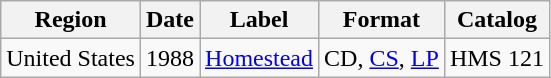<table class="wikitable">
<tr>
<th>Region</th>
<th>Date</th>
<th>Label</th>
<th>Format</th>
<th>Catalog</th>
</tr>
<tr>
<td>United States</td>
<td>1988</td>
<td><a href='#'>Homestead</a></td>
<td>CD, <a href='#'>CS</a>, <a href='#'>LP</a></td>
<td>HMS 121</td>
</tr>
</table>
